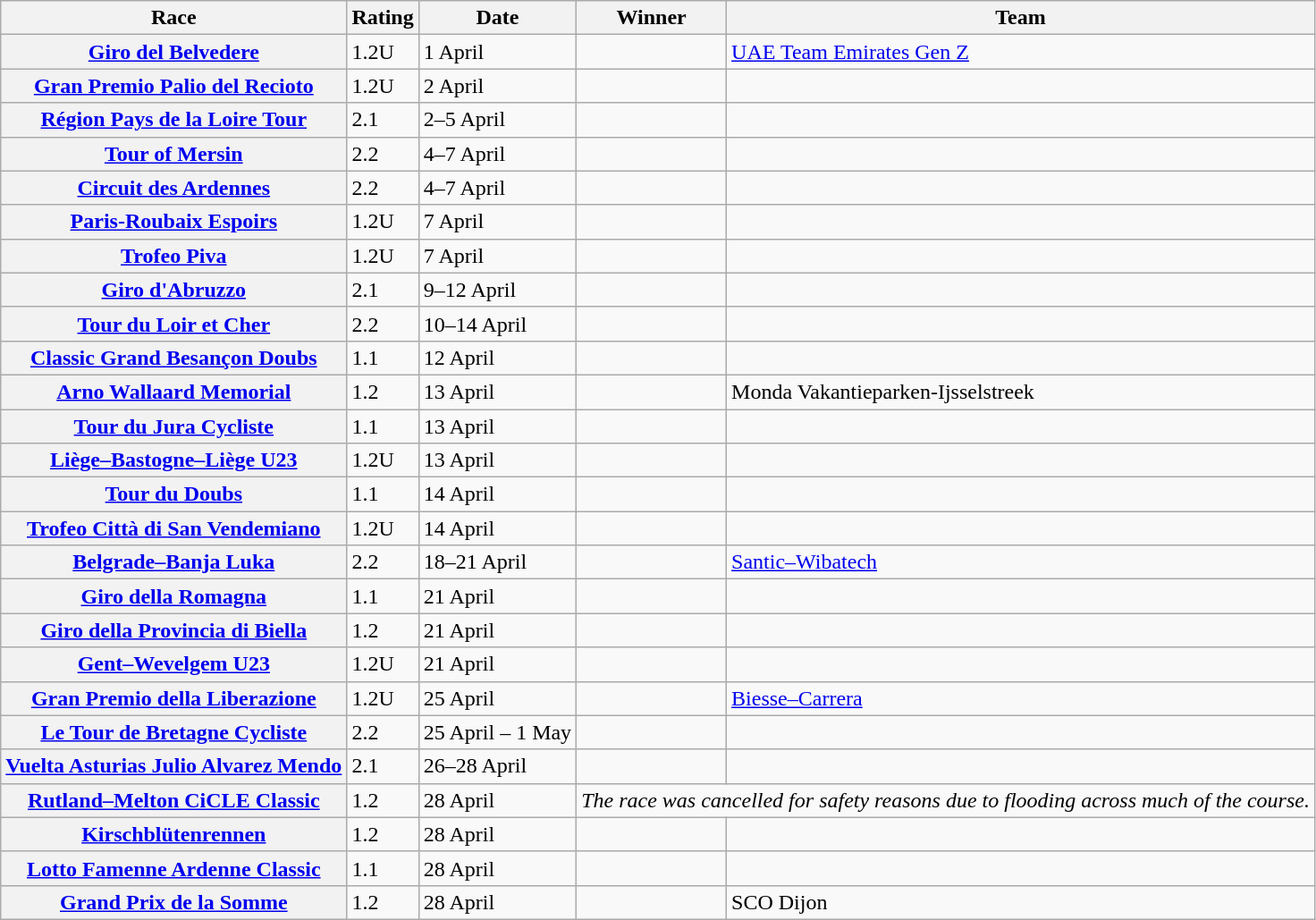<table class="wikitable plainrowheaders">
<tr>
<th scope="col">Race</th>
<th scope="col">Rating</th>
<th scope="col">Date</th>
<th scope="col">Winner</th>
<th scope="col">Team</th>
</tr>
<tr>
<th scope="row"> <a href='#'>Giro del Belvedere</a></th>
<td>1.2U</td>
<td>1 April</td>
<td></td>
<td><a href='#'>UAE Team Emirates Gen Z</a></td>
</tr>
<tr>
<th scope="row"> <a href='#'>Gran Premio Palio del Recioto</a></th>
<td>1.2U</td>
<td>2 April</td>
<td></td>
<td></td>
</tr>
<tr>
<th scope="row"> <a href='#'>Région Pays de la Loire Tour</a></th>
<td>2.1</td>
<td>2–5 April</td>
<td></td>
<td></td>
</tr>
<tr>
<th scope="row"> <a href='#'>Tour of Mersin</a></th>
<td>2.2</td>
<td>4–7 April</td>
<td></td>
<td></td>
</tr>
<tr>
<th scope="row"> <a href='#'>Circuit des Ardennes</a></th>
<td>2.2</td>
<td>4–7 April</td>
<td></td>
<td></td>
</tr>
<tr>
<th scope="row"> <a href='#'>Paris-Roubaix Espoirs</a></th>
<td>1.2U</td>
<td>7 April</td>
<td></td>
<td></td>
</tr>
<tr>
<th scope="row"> <a href='#'>Trofeo Piva</a></th>
<td>1.2U</td>
<td>7 April</td>
<td></td>
<td></td>
</tr>
<tr>
<th scope="row"> <a href='#'>Giro d'Abruzzo</a></th>
<td>2.1</td>
<td>9–12 April</td>
<td></td>
<td></td>
</tr>
<tr>
<th scope="row"> <a href='#'>Tour du Loir et Cher</a></th>
<td>2.2</td>
<td>10–14 April</td>
<td></td>
<td></td>
</tr>
<tr>
<th scope="row"> <a href='#'>Classic Grand Besançon Doubs</a></th>
<td>1.1</td>
<td>12 April</td>
<td></td>
<td></td>
</tr>
<tr>
<th scope="row"> <a href='#'>Arno Wallaard Memorial</a></th>
<td>1.2</td>
<td>13 April</td>
<td></td>
<td>Monda Vakantieparken-Ijsselstreek</td>
</tr>
<tr>
<th scope="row"> <a href='#'>Tour du Jura Cycliste</a></th>
<td>1.1</td>
<td>13 April</td>
<td></td>
<td></td>
</tr>
<tr>
<th scope="row"> <a href='#'>Liège–Bastogne–Liège U23</a></th>
<td>1.2U</td>
<td>13 April</td>
<td></td>
<td></td>
</tr>
<tr>
<th scope="row"> <a href='#'>Tour du Doubs</a></th>
<td>1.1</td>
<td>14 April</td>
<td></td>
<td></td>
</tr>
<tr>
<th scope="row"> <a href='#'>Trofeo Città di San Vendemiano</a></th>
<td>1.2U</td>
<td>14 April</td>
<td></td>
<td></td>
</tr>
<tr>
<th scope="row"> <a href='#'>Belgrade–Banja Luka</a></th>
<td>2.2</td>
<td>18–21 April</td>
<td></td>
<td><a href='#'>Santic–Wibatech</a></td>
</tr>
<tr>
<th scope="row"> <a href='#'>Giro della Romagna</a></th>
<td>1.1</td>
<td>21 April</td>
<td></td>
<td></td>
</tr>
<tr>
<th scope="row"> <a href='#'>Giro della Provincia di Biella</a></th>
<td>1.2</td>
<td>21 April</td>
<td></td>
<td></td>
</tr>
<tr>
<th scope="row"> <a href='#'>Gent–Wevelgem U23</a></th>
<td>1.2U</td>
<td>21 April</td>
<td></td>
<td></td>
</tr>
<tr>
<th scope="row"> <a href='#'>Gran Premio della Liberazione</a></th>
<td>1.2U</td>
<td>25 April</td>
<td></td>
<td><a href='#'>Biesse–Carrera</a></td>
</tr>
<tr>
<th scope="row"> <a href='#'>Le Tour de Bretagne Cycliste</a></th>
<td>2.2</td>
<td>25 April – 1 May</td>
<td></td>
<td></td>
</tr>
<tr>
<th scope="row"> <a href='#'>Vuelta Asturias Julio Alvarez Mendo</a></th>
<td>2.1</td>
<td>26–28 April</td>
<td></td>
<td></td>
</tr>
<tr>
<th scope="row"> <a href='#'>Rutland–Melton CiCLE Classic</a></th>
<td>1.2</td>
<td>28 April</td>
<td align=ceneter colspan="2"><em>The race was cancelled for safety reasons due to flooding across much of the course.</em></td>
</tr>
<tr>
<th scope="row"> <a href='#'>Kirschblütenrennen</a></th>
<td>1.2</td>
<td>28 April</td>
<td></td>
<td></td>
</tr>
<tr>
<th scope="row"> <a href='#'>Lotto Famenne Ardenne Classic</a></th>
<td>1.1</td>
<td>28 April</td>
<td></td>
<td></td>
</tr>
<tr>
<th scope="row"> <a href='#'>Grand Prix de la Somme</a></th>
<td>1.2</td>
<td>28 April</td>
<td></td>
<td>SCO Dijon</td>
</tr>
</table>
